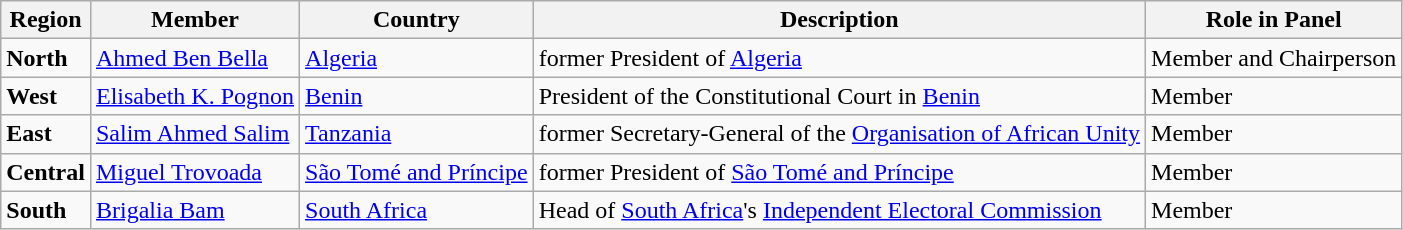<table class="wikitable">
<tr>
<th>Region</th>
<th>Member</th>
<th>Country</th>
<th>Description</th>
<th>Role in Panel</th>
</tr>
<tr>
<td><strong>North</strong></td>
<td><a href='#'>Ahmed Ben Bella</a></td>
<td><a href='#'>Algeria</a></td>
<td>former President of <a href='#'>Algeria</a></td>
<td>Member and Chairperson</td>
</tr>
<tr>
<td><strong>West</strong></td>
<td><a href='#'>Elisabeth K. Pognon</a></td>
<td><a href='#'>Benin</a></td>
<td>President of the Constitutional Court in <a href='#'>Benin</a></td>
<td>Member</td>
</tr>
<tr>
<td><strong>East</strong></td>
<td><a href='#'>Salim Ahmed Salim</a></td>
<td><a href='#'>Tanzania</a></td>
<td>former Secretary-General of the <a href='#'>Organisation of African Unity</a></td>
<td>Member</td>
</tr>
<tr>
<td><strong>Central</strong></td>
<td><a href='#'>Miguel Trovoada</a></td>
<td><a href='#'>São Tomé and Príncipe</a></td>
<td>former President of <a href='#'>São Tomé and Príncipe</a></td>
<td>Member</td>
</tr>
<tr>
<td><strong>South</strong></td>
<td><a href='#'>Brigalia Bam</a></td>
<td><a href='#'>South Africa</a></td>
<td>Head of <a href='#'>South Africa</a>'s <a href='#'>Independent Electoral Commission</a></td>
<td>Member</td>
</tr>
</table>
